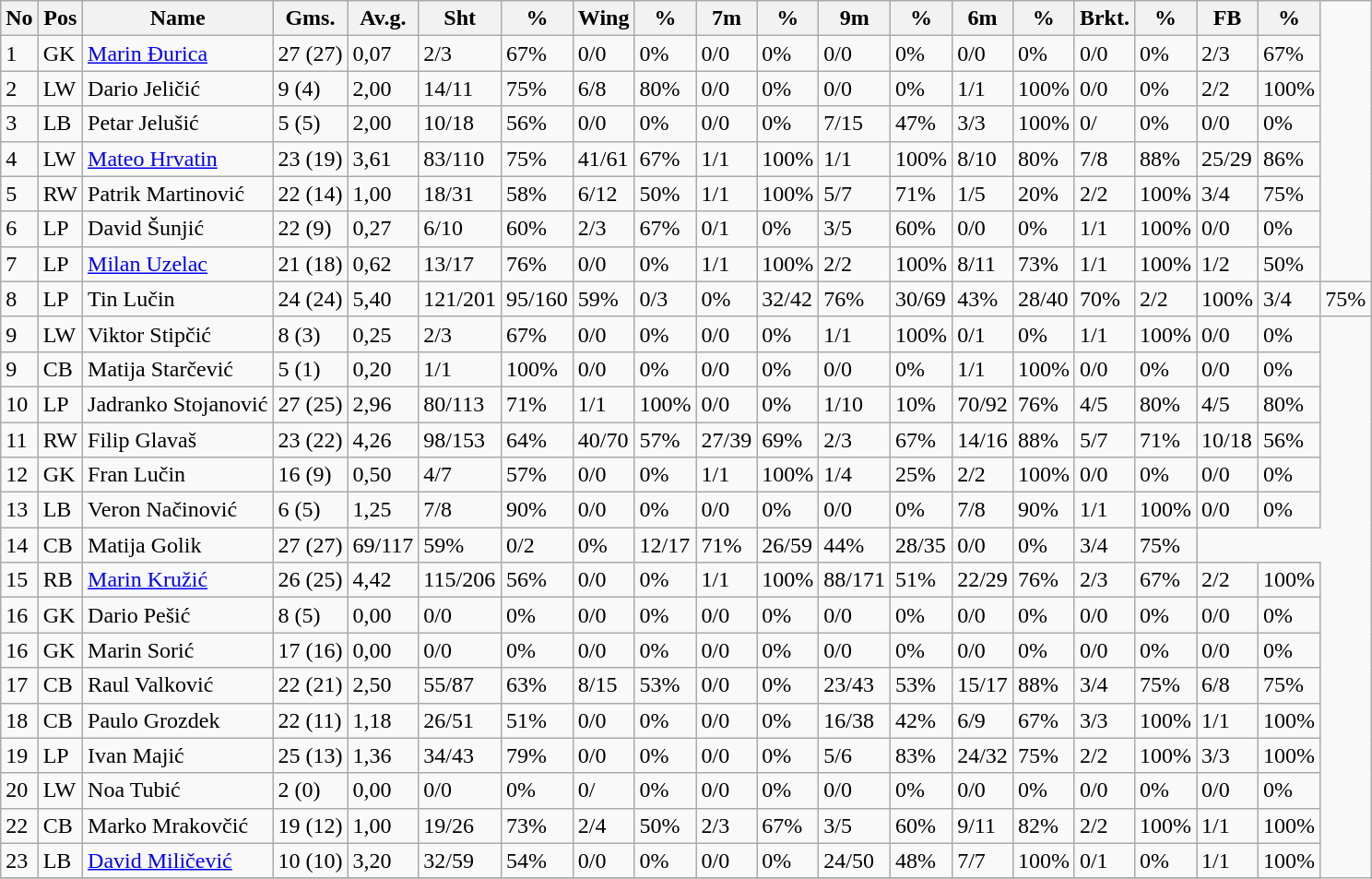<table class="wikitable">
<tr>
<th>No</th>
<th>Pos</th>
<th>Name</th>
<th>Gms.</th>
<th>Av.g.</th>
<th>Sht</th>
<th>%</th>
<th>Wing</th>
<th>%</th>
<th>7m</th>
<th>%</th>
<th>9m</th>
<th>%</th>
<th>6m</th>
<th>%</th>
<th>Brkt.</th>
<th>%</th>
<th>FB</th>
<th>%</th>
</tr>
<tr>
<td>1</td>
<td>GK</td>
<td><a href='#'>Marin Đurica</a></td>
<td>27 (27)</td>
<td>0,07</td>
<td>2/3</td>
<td>67%</td>
<td>0/0</td>
<td>0%</td>
<td>0/0</td>
<td>0%</td>
<td>0/0</td>
<td>0%</td>
<td>0/0</td>
<td>0%</td>
<td>0/0</td>
<td>0%</td>
<td>2/3</td>
<td>67%</td>
</tr>
<tr>
<td>2</td>
<td>LW</td>
<td>Dario Jeličić</td>
<td>9 (4)</td>
<td>2,00</td>
<td>14/11</td>
<td>75%</td>
<td>6/8</td>
<td>80%</td>
<td>0/0</td>
<td>0%</td>
<td>0/0</td>
<td>0%</td>
<td>1/1</td>
<td>100%</td>
<td>0/0</td>
<td>0%</td>
<td>2/2</td>
<td>100%</td>
</tr>
<tr>
<td>3</td>
<td>LB</td>
<td>Petar Jelušić</td>
<td>5 (5)</td>
<td>2,00</td>
<td>10/18</td>
<td>56%</td>
<td>0/0</td>
<td>0%</td>
<td>0/0</td>
<td>0%</td>
<td>7/15</td>
<td>47%</td>
<td>3/3</td>
<td>100%</td>
<td>0/</td>
<td>0%</td>
<td>0/0</td>
<td>0%</td>
</tr>
<tr>
<td>4</td>
<td>LW</td>
<td><a href='#'>Mateo Hrvatin</a></td>
<td>23 (19)</td>
<td>3,61</td>
<td>83/110</td>
<td>75%</td>
<td>41/61</td>
<td>67%</td>
<td>1/1</td>
<td>100%</td>
<td>1/1</td>
<td>100%</td>
<td>8/10</td>
<td>80%</td>
<td>7/8</td>
<td>88%</td>
<td>25/29</td>
<td>86%</td>
</tr>
<tr>
<td>5</td>
<td>RW</td>
<td>Patrik Martinović</td>
<td>22 (14)</td>
<td>1,00</td>
<td>18/31</td>
<td>58%</td>
<td>6/12</td>
<td>50%</td>
<td>1/1</td>
<td>100%</td>
<td>5/7</td>
<td>71%</td>
<td>1/5</td>
<td>20%</td>
<td>2/2</td>
<td>100%</td>
<td>3/4</td>
<td>75%</td>
</tr>
<tr>
<td>6</td>
<td>LP</td>
<td>David Šunjić</td>
<td>22 (9)</td>
<td>0,27</td>
<td>6/10</td>
<td>60%</td>
<td>2/3</td>
<td>67%</td>
<td>0/1</td>
<td>0%</td>
<td>3/5</td>
<td>60%</td>
<td>0/0</td>
<td>0%</td>
<td>1/1</td>
<td>100%</td>
<td>0/0</td>
<td>0%</td>
</tr>
<tr>
<td>7</td>
<td>LP</td>
<td><a href='#'>Milan Uzelac</a></td>
<td>21 (18)</td>
<td>0,62</td>
<td>13/17</td>
<td>76%</td>
<td>0/0</td>
<td>0%</td>
<td>1/1</td>
<td>100%</td>
<td>2/2</td>
<td>100%</td>
<td>8/11</td>
<td>73%</td>
<td>1/1</td>
<td>100%</td>
<td>1/2</td>
<td>50%</td>
</tr>
<tr>
<td>8</td>
<td>LP</td>
<td>Tin Lučin</td>
<td>24 (24)</td>
<td>5,40</td>
<td>121/201</td>
<td>95/160</td>
<td>59%</td>
<td>0/3</td>
<td>0%</td>
<td>32/42</td>
<td>76%</td>
<td>30/69</td>
<td>43%</td>
<td>28/40</td>
<td>70%</td>
<td>2/2</td>
<td>100%</td>
<td>3/4</td>
<td>75%</td>
</tr>
<tr>
<td>9</td>
<td>LW</td>
<td>Viktor Stipčić</td>
<td>8 (3)</td>
<td>0,25</td>
<td>2/3</td>
<td>67%</td>
<td>0/0</td>
<td>0%</td>
<td>0/0</td>
<td>0%</td>
<td>1/1</td>
<td>100%</td>
<td>0/1</td>
<td>0%</td>
<td>1/1</td>
<td>100%</td>
<td>0/0</td>
<td>0%</td>
</tr>
<tr>
<td>9</td>
<td>CB</td>
<td>Matija Starčević</td>
<td>5 (1)</td>
<td>0,20</td>
<td>1/1</td>
<td>100%</td>
<td>0/0</td>
<td>0%</td>
<td>0/0</td>
<td>0%</td>
<td>0/0</td>
<td>0%</td>
<td>1/1</td>
<td>100%</td>
<td>0/0</td>
<td>0%</td>
<td>0/0</td>
<td>0%</td>
</tr>
<tr>
<td>10</td>
<td>LP</td>
<td>Jadranko Stojanović</td>
<td>27 (25)</td>
<td>2,96</td>
<td>80/113</td>
<td>71%</td>
<td>1/1</td>
<td>100%</td>
<td>0/0</td>
<td>0%</td>
<td>1/10</td>
<td>10%</td>
<td>70/92</td>
<td>76%</td>
<td>4/5</td>
<td>80%</td>
<td>4/5</td>
<td>80%</td>
</tr>
<tr>
<td>11</td>
<td>RW</td>
<td>Filip Glavaš</td>
<td>23 (22)</td>
<td>4,26</td>
<td>98/153</td>
<td>64%</td>
<td>40/70</td>
<td>57%</td>
<td>27/39</td>
<td>69%</td>
<td>2/3</td>
<td>67%</td>
<td>14/16</td>
<td>88%</td>
<td>5/7</td>
<td>71%</td>
<td>10/18</td>
<td>56%</td>
</tr>
<tr>
<td>12</td>
<td>GK</td>
<td>Fran Lučin</td>
<td>16 (9)</td>
<td>0,50</td>
<td>4/7</td>
<td>57%</td>
<td>0/0</td>
<td>0%</td>
<td>1/1</td>
<td>100%</td>
<td>1/4</td>
<td>25%</td>
<td>2/2</td>
<td>100%</td>
<td>0/0</td>
<td>0%</td>
<td>0/0</td>
<td>0%</td>
</tr>
<tr>
<td>13</td>
<td>LB</td>
<td>Veron Načinović</td>
<td>6 (5)</td>
<td>1,25</td>
<td>7/8</td>
<td>90%</td>
<td>0/0</td>
<td>0%</td>
<td>0/0</td>
<td>0%</td>
<td>0/0</td>
<td>0%</td>
<td>7/8</td>
<td>90%</td>
<td>1/1</td>
<td>100%</td>
<td>0/0</td>
<td>0%</td>
</tr>
<tr>
<td>14</td>
<td>CB</td>
<td>Matija Golik</td>
<td>27 (27)</td>
<td>69/117</td>
<td>59%</td>
<td>0/2</td>
<td>0%</td>
<td>12/17</td>
<td>71%</td>
<td>26/59</td>
<td>44%</td>
<td>28/35</td>
<td>0/0</td>
<td>0%</td>
<td>3/4</td>
<td>75%</td>
</tr>
<tr>
<td>15</td>
<td>RB</td>
<td><a href='#'>Marin Kružić</a></td>
<td>26 (25)</td>
<td>4,42</td>
<td>115/206</td>
<td>56%</td>
<td>0/0</td>
<td>0%</td>
<td>1/1</td>
<td>100%</td>
<td>88/171</td>
<td>51%</td>
<td>22/29</td>
<td>76%</td>
<td>2/3</td>
<td>67%</td>
<td>2/2</td>
<td>100%</td>
</tr>
<tr>
<td>16</td>
<td>GK</td>
<td>Dario Pešić</td>
<td>8 (5)</td>
<td>0,00</td>
<td>0/0</td>
<td>0%</td>
<td>0/0</td>
<td>0%</td>
<td>0/0</td>
<td>0%</td>
<td>0/0</td>
<td>0%</td>
<td>0/0</td>
<td>0%</td>
<td>0/0</td>
<td>0%</td>
<td>0/0</td>
<td>0%</td>
</tr>
<tr>
<td>16</td>
<td>GK</td>
<td>Marin Sorić</td>
<td>17 (16)</td>
<td>0,00</td>
<td>0/0</td>
<td>0%</td>
<td>0/0</td>
<td>0%</td>
<td>0/0</td>
<td>0%</td>
<td>0/0</td>
<td>0%</td>
<td>0/0</td>
<td>0%</td>
<td>0/0</td>
<td>0%</td>
<td>0/0</td>
<td>0%</td>
</tr>
<tr>
<td>17</td>
<td>CB</td>
<td>Raul Valković</td>
<td>22 (21)</td>
<td>2,50</td>
<td>55/87</td>
<td>63%</td>
<td>8/15</td>
<td>53%</td>
<td>0/0</td>
<td>0%</td>
<td>23/43</td>
<td>53%</td>
<td>15/17</td>
<td>88%</td>
<td>3/4</td>
<td>75%</td>
<td>6/8</td>
<td>75%</td>
</tr>
<tr>
<td>18</td>
<td>CB</td>
<td>Paulo Grozdek</td>
<td>22 (11)</td>
<td>1,18</td>
<td>26/51</td>
<td>51%</td>
<td>0/0</td>
<td>0%</td>
<td>0/0</td>
<td>0%</td>
<td>16/38</td>
<td>42%</td>
<td>6/9</td>
<td>67%</td>
<td>3/3</td>
<td>100%</td>
<td>1/1</td>
<td>100%</td>
</tr>
<tr>
<td>19</td>
<td>LP</td>
<td>Ivan Majić</td>
<td>25 (13)</td>
<td>1,36</td>
<td>34/43</td>
<td>79%</td>
<td>0/0</td>
<td>0%</td>
<td>0/0</td>
<td>0%</td>
<td>5/6</td>
<td>83%</td>
<td>24/32</td>
<td>75%</td>
<td>2/2</td>
<td>100%</td>
<td>3/3</td>
<td>100%</td>
</tr>
<tr>
<td>20</td>
<td>LW</td>
<td>Noa Tubić</td>
<td>2 (0)</td>
<td>0,00</td>
<td>0/0</td>
<td>0%</td>
<td>0/</td>
<td>0%</td>
<td>0/0</td>
<td>0%</td>
<td>0/0</td>
<td>0%</td>
<td>0/0</td>
<td>0%</td>
<td>0/0</td>
<td>0%</td>
<td>0/0</td>
<td>0%</td>
</tr>
<tr>
<td>22</td>
<td>CB</td>
<td>Marko Mrakovčić</td>
<td>19 (12)</td>
<td>1,00</td>
<td>19/26</td>
<td>73%</td>
<td>2/4</td>
<td>50%</td>
<td>2/3</td>
<td>67%</td>
<td>3/5</td>
<td>60%</td>
<td>9/11</td>
<td>82%</td>
<td>2/2</td>
<td>100%</td>
<td>1/1</td>
<td>100%</td>
</tr>
<tr>
<td>23</td>
<td>LB</td>
<td><a href='#'>David Miličević</a></td>
<td>10 (10)</td>
<td>3,20</td>
<td>32/59</td>
<td>54%</td>
<td>0/0</td>
<td>0%</td>
<td>0/0</td>
<td>0%</td>
<td>24/50</td>
<td>48%</td>
<td>7/7</td>
<td>100%</td>
<td>0/1</td>
<td>0%</td>
<td>1/1</td>
<td>100%</td>
</tr>
<tr>
</tr>
</table>
